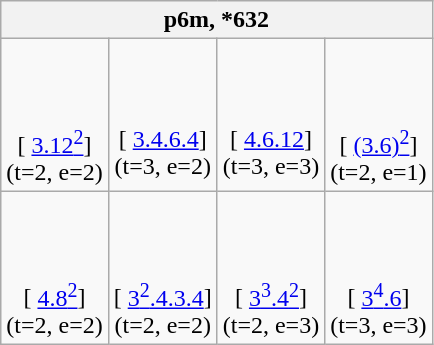<table class="wikitable">
<tr align=center>
<th colspan=6>p6m, *632</th>
</tr>
<tr align=center valign=top>
<td><br><br><br>[ <a href='#'>3.12<sup>2</sup></a>]<br>(t=2, e=2)</td>
<td><br><br><br>[ <a href='#'>3.4.6.4</a>]<br>(t=3, e=2)</td>
<td><br><br><br>[ <a href='#'>4.6.12</a>]<br>(t=3, e=3)</td>
<td><br><br><br>[ <a href='#'>(3.6)<sup>2</sup></a>]<br>(t=2, e=1)</td>
</tr>
<tr align=center valign=top>
<td><br><br><br>[ <a href='#'>4.8<sup>2</sup></a>]<br>(t=2, e=2)</td>
<td><br><br><br>[ <a href='#'>3<sup>2</sup>.4.3.4</a>]<br>(t=2, e=2)</td>
<td><br><br><br>[ <a href='#'>3<sup>3</sup>.4<sup>2</sup></a>]<br>(t=2, e=3)</td>
<td><br><br><br>[ <a href='#'>3<sup>4</sup>.6</a>]<br>(t=3, e=3)</td>
</tr>
</table>
